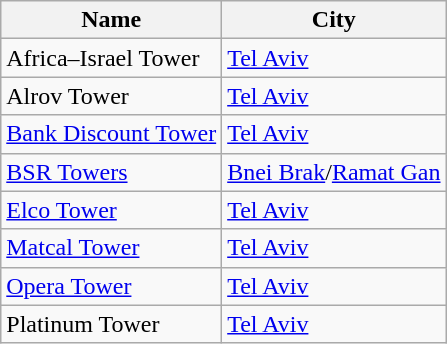<table class="wikitable">
<tr>
<th>Name</th>
<th>City</th>
</tr>
<tr>
<td>Africa–Israel Tower</td>
<td><a href='#'>Tel Aviv</a></td>
</tr>
<tr>
<td>Alrov Tower</td>
<td><a href='#'>Tel Aviv</a></td>
</tr>
<tr>
<td><a href='#'>Bank Discount Tower</a></td>
<td><a href='#'>Tel Aviv</a></td>
</tr>
<tr>
<td><a href='#'>BSR Towers</a></td>
<td><a href='#'>Bnei Brak</a>/<a href='#'>Ramat Gan</a></td>
</tr>
<tr>
<td><a href='#'>Elco Tower</a></td>
<td><a href='#'>Tel Aviv</a></td>
</tr>
<tr>
<td><a href='#'>Matcal Tower</a></td>
<td><a href='#'>Tel Aviv</a></td>
</tr>
<tr>
<td><a href='#'>Opera Tower</a></td>
<td><a href='#'>Tel Aviv</a></td>
</tr>
<tr>
<td>Platinum Tower</td>
<td><a href='#'>Tel Aviv</a></td>
</tr>
</table>
